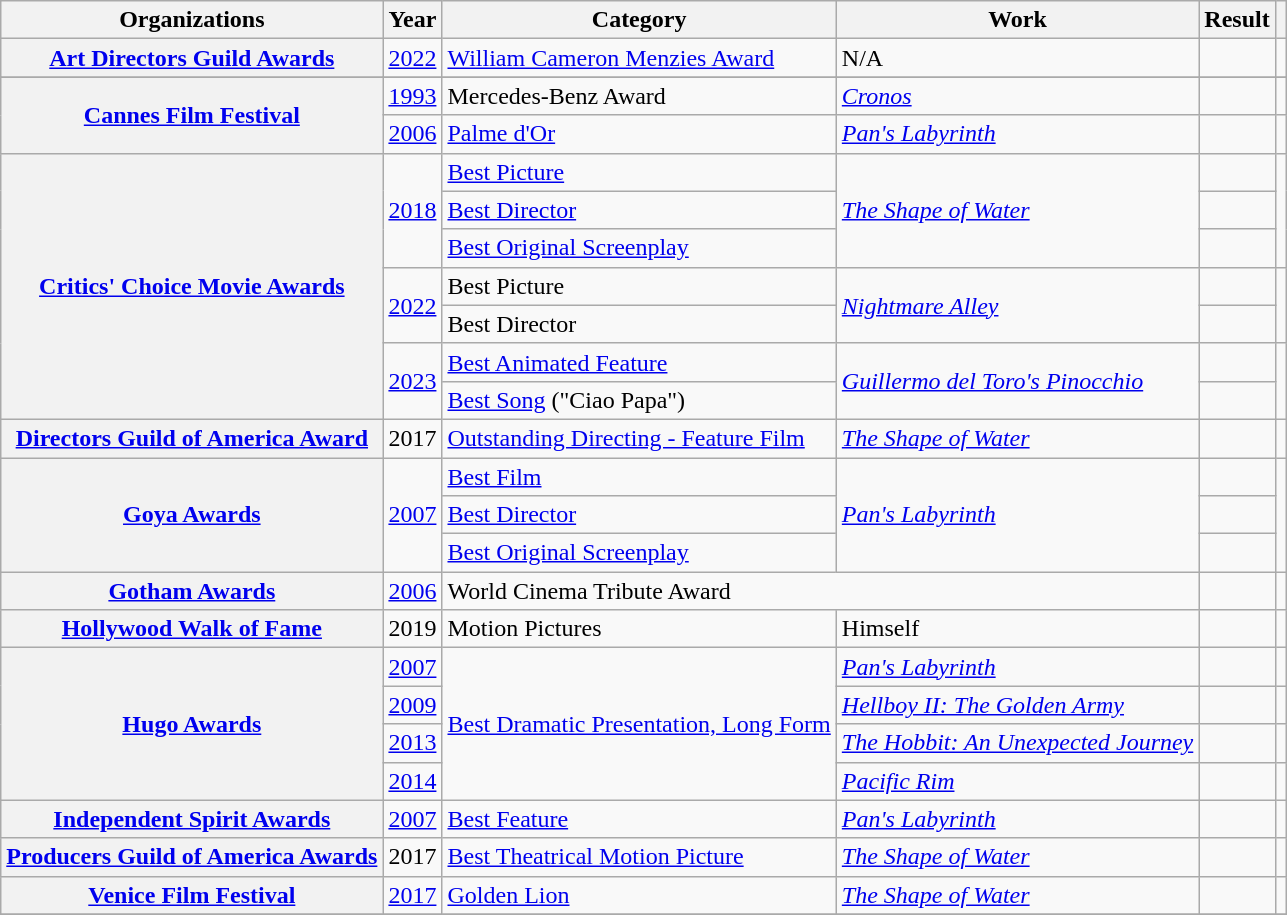<table class= "wikitable plainrowheaders sortable">
<tr>
<th>Organizations</th>
<th scope="col">Year</th>
<th scope="col">Category</th>
<th scope="col">Work</th>
<th scope="col">Result</th>
<th scope="col" class="unsortable"></th>
</tr>
<tr>
<th rowspan="1" scope="row"><a href='#'>Art Directors Guild Awards</a></th>
<td><a href='#'>2022</a></td>
<td><a href='#'>William Cameron Menzies Award</a></td>
<td>N/A</td>
<td></td>
<td style="text-align:center;"></td>
</tr>
<tr>
</tr>
<tr>
<th rowspan="2" scope="row"><a href='#'>Cannes Film Festival</a></th>
<td><a href='#'>1993</a></td>
<td>Mercedes-Benz Award</td>
<td><em><a href='#'>Cronos</a></em></td>
<td></td>
<td style="text-align:center;"></td>
</tr>
<tr>
<td><a href='#'>2006</a></td>
<td><a href='#'>Palme d'Or</a></td>
<td><em><a href='#'>Pan's Labyrinth</a></em></td>
<td></td>
<td style="text-align:center;"></td>
</tr>
<tr>
<th rowspan="7" scope="row"><a href='#'>Critics' Choice Movie Awards</a></th>
<td rowspan="3"><a href='#'>2018</a></td>
<td><a href='#'>Best Picture</a></td>
<td rowspan="3"><em><a href='#'>The Shape of Water</a></em></td>
<td></td>
<td style="text-align:center;" rowspan="3"></td>
</tr>
<tr>
<td><a href='#'>Best Director</a></td>
<td></td>
</tr>
<tr>
<td><a href='#'>Best Original Screenplay</a></td>
<td></td>
</tr>
<tr>
<td rowspan="2"><a href='#'>2022</a></td>
<td>Best Picture</td>
<td rowspan="2"><em><a href='#'>Nightmare Alley</a></em></td>
<td></td>
<td style="text-align:center;" rowspan="2"></td>
</tr>
<tr>
<td>Best Director</td>
<td></td>
</tr>
<tr>
<td rowspan="2"><a href='#'>2023</a></td>
<td><a href='#'>Best Animated Feature</a></td>
<td rowspan="2"><em><a href='#'>Guillermo del Toro's Pinocchio</a></em></td>
<td></td>
<td style="text-align:center;" rowspan="2"></td>
</tr>
<tr>
<td><a href='#'>Best Song</a> ("Ciao Papa")</td>
<td></td>
</tr>
<tr>
<th rowspan="1" scope="row"><a href='#'>Directors Guild of America Award</a></th>
<td>2017</td>
<td><a href='#'>Outstanding Directing - Feature Film</a></td>
<td><em><a href='#'>The Shape of Water</a></em></td>
<td></td>
<td></td>
</tr>
<tr>
<th rowspan="3" scope="row"><a href='#'>Goya Awards</a></th>
<td rowspan="3"><a href='#'>2007</a></td>
<td><a href='#'>Best Film</a></td>
<td rowspan="3"><em><a href='#'>Pan's Labyrinth</a></em></td>
<td></td>
<td style="text-align:center;" rowspan="3"></td>
</tr>
<tr>
<td><a href='#'>Best Director</a></td>
<td></td>
</tr>
<tr>
<td><a href='#'>Best Original Screenplay</a></td>
<td></td>
</tr>
<tr>
<th rowspan="1" scope="row"><a href='#'>Gotham Awards</a></th>
<td><a href='#'>2006</a></td>
<td colspan="2">World Cinema Tribute Award</td>
<td></td>
<td style="text-align:center;"></td>
</tr>
<tr>
<th rowspan="1" scope="row"><a href='#'>Hollywood Walk of Fame</a></th>
<td>2019</td>
<td>Motion Pictures</td>
<td>Himself</td>
<td></td>
<td></td>
</tr>
<tr>
<th rowspan="4" scope="row"><a href='#'>Hugo Awards</a></th>
<td><a href='#'>2007</a></td>
<td rowspan="4"><a href='#'>Best Dramatic Presentation, Long Form</a></td>
<td><em><a href='#'>Pan's Labyrinth</a></em></td>
<td></td>
<td style="text-align:center;"></td>
</tr>
<tr>
<td><a href='#'>2009</a></td>
<td><em><a href='#'>Hellboy II: The Golden Army</a></em></td>
<td></td>
<td style="text-align:center;"></td>
</tr>
<tr>
<td><a href='#'>2013</a></td>
<td><em><a href='#'>The Hobbit: An Unexpected Journey</a></em></td>
<td></td>
<td style="text-align:center;"></td>
</tr>
<tr>
<td><a href='#'>2014</a></td>
<td><em><a href='#'>Pacific Rim</a></em></td>
<td></td>
<td style="text-align:center;"></td>
</tr>
<tr>
<th rowspan="1" scope="row"><a href='#'>Independent Spirit Awards</a></th>
<td><a href='#'>2007</a></td>
<td><a href='#'>Best Feature</a></td>
<td><em><a href='#'>Pan's Labyrinth</a></em></td>
<td></td>
<td style="text-align:center;"></td>
</tr>
<tr>
<th rowspan="1" scope="row"><a href='#'>Producers Guild of America Awards</a></th>
<td>2017</td>
<td><a href='#'>Best Theatrical Motion Picture</a></td>
<td><em><a href='#'>The Shape of Water</a></em></td>
<td></td>
<td></td>
</tr>
<tr>
<th rowspan="1" scope="row"><a href='#'>Venice Film Festival</a></th>
<td><a href='#'>2017</a></td>
<td><a href='#'>Golden Lion</a></td>
<td><em><a href='#'>The Shape of Water</a></em></td>
<td></td>
<td style="text-align:center;"></td>
</tr>
<tr>
</tr>
</table>
